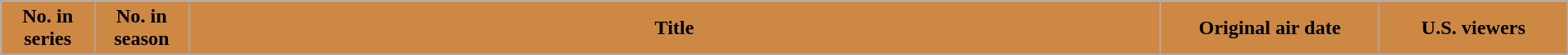<table class="wikitable plainrowheaders" style="width:100%;">
<tr>
<th scope="col" style="background-color: #CD8844; color:black; width:6%;">No. in<br>series</th>
<th scope="col" style="background-color: #CD8844; color:black; width:6%;">No. in<br>season</th>
<th scope="col" style="background-color: #CD8844; color:black; width:62%;">Title</th>
<th scope="col" style="background-color: #CD8844; color:black; width:14%;">Original air date</th>
<th scope="col" style="background-color: #CD8844; color:black; width:12%;">U.S. viewers</th>
</tr>
<tr>
</tr>
</table>
